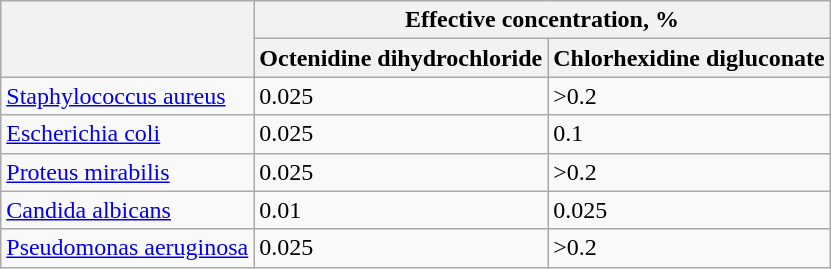<table class="wikitable">
<tr>
<th rowspan="2"> </th>
<th colspan="2">Effective concentration, %</th>
</tr>
<tr>
<th>Octenidine dihydrochloride</th>
<th>Chlorhexidine digluconate</th>
</tr>
<tr>
<td><a href='#'>Staphylococcus aureus</a></td>
<td>0.025</td>
<td>>0.2</td>
</tr>
<tr>
<td><a href='#'>Escherichia coli</a></td>
<td>0.025</td>
<td>0.1</td>
</tr>
<tr>
<td><a href='#'>Proteus mirabilis</a></td>
<td>0.025</td>
<td>>0.2</td>
</tr>
<tr |->
<td><a href='#'>Candida albicans</a></td>
<td>0.01</td>
<td>0.025</td>
</tr>
<tr>
<td><a href='#'>Pseudomonas aeruginosa</a></td>
<td>0.025</td>
<td>>0.2</td>
</tr>
</table>
